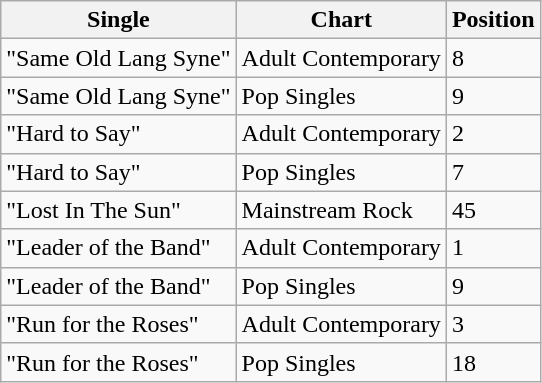<table class="wikitable">
<tr>
<th>Single</th>
<th>Chart</th>
<th>Position</th>
</tr>
<tr>
<td>"Same Old Lang Syne"</td>
<td>Adult Contemporary</td>
<td>8</td>
</tr>
<tr>
<td>"Same Old Lang Syne"</td>
<td>Pop Singles</td>
<td>9</td>
</tr>
<tr>
<td>"Hard to Say"</td>
<td>Adult Contemporary</td>
<td>2</td>
</tr>
<tr>
<td>"Hard to Say"</td>
<td>Pop Singles</td>
<td>7</td>
</tr>
<tr>
<td>"Lost In The Sun"</td>
<td>Mainstream Rock</td>
<td>45</td>
</tr>
<tr>
<td>"Leader of the Band"</td>
<td>Adult Contemporary</td>
<td>1</td>
</tr>
<tr>
<td>"Leader of the Band"</td>
<td>Pop Singles</td>
<td>9</td>
</tr>
<tr>
<td>"Run for the Roses"</td>
<td>Adult Contemporary</td>
<td>3</td>
</tr>
<tr>
<td>"Run for the Roses"</td>
<td>Pop Singles</td>
<td>18</td>
</tr>
</table>
